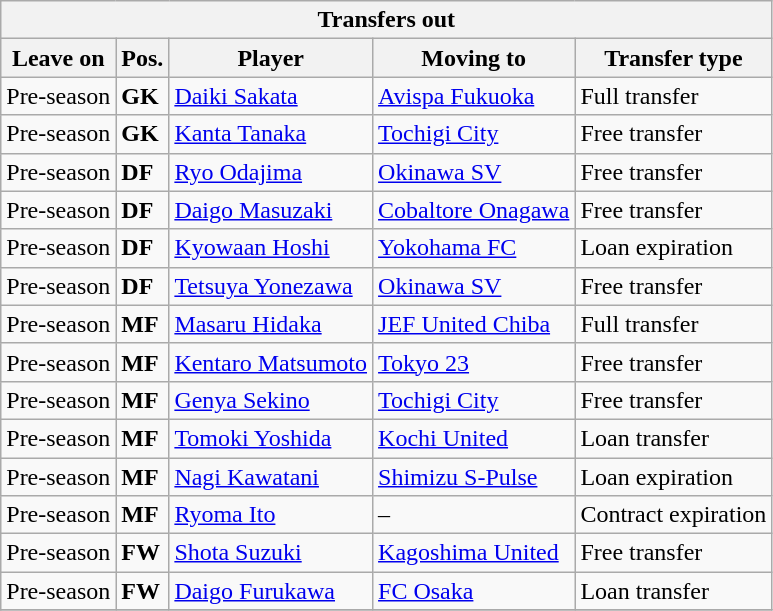<table class="wikitable sortable" style=“text-align:left;>
<tr>
<th colspan="5">Transfers out</th>
</tr>
<tr>
<th>Leave on</th>
<th>Pos.</th>
<th>Player</th>
<th>Moving to</th>
<th>Transfer type</th>
</tr>
<tr>
<td>Pre-season</td>
<td><strong>GK</strong></td>
<td> <a href='#'>Daiki Sakata</a></td>
<td> <a href='#'>Avispa Fukuoka</a></td>
<td>Full transfer</td>
</tr>
<tr>
<td>Pre-season</td>
<td><strong>GK</strong></td>
<td> <a href='#'>Kanta Tanaka</a></td>
<td> <a href='#'>Tochigi City</a></td>
<td>Free transfer</td>
</tr>
<tr>
<td>Pre-season</td>
<td><strong>DF</strong></td>
<td> <a href='#'>Ryo Odajima</a></td>
<td> <a href='#'>Okinawa SV</a></td>
<td>Free transfer</td>
</tr>
<tr>
<td>Pre-season</td>
<td><strong>DF</strong></td>
<td> <a href='#'>Daigo Masuzaki</a></td>
<td> <a href='#'>Cobaltore Onagawa</a></td>
<td>Free transfer</td>
</tr>
<tr>
<td>Pre-season</td>
<td><strong>DF</strong></td>
<td> <a href='#'>Kyowaan Hoshi</a></td>
<td> <a href='#'>Yokohama FC</a></td>
<td>Loan expiration</td>
</tr>
<tr>
<td>Pre-season</td>
<td><strong>DF</strong></td>
<td> <a href='#'>Tetsuya Yonezawa</a></td>
<td> <a href='#'>Okinawa SV</a></td>
<td>Free transfer</td>
</tr>
<tr>
<td>Pre-season</td>
<td><strong>MF</strong></td>
<td> <a href='#'>Masaru Hidaka</a></td>
<td> <a href='#'>JEF United Chiba</a></td>
<td>Full transfer</td>
</tr>
<tr>
<td>Pre-season</td>
<td><strong>MF</strong></td>
<td> <a href='#'>Kentaro Matsumoto</a></td>
<td> <a href='#'>Tokyo 23</a></td>
<td>Free transfer</td>
</tr>
<tr>
<td>Pre-season</td>
<td><strong>MF</strong></td>
<td> <a href='#'>Genya Sekino</a></td>
<td> <a href='#'>Tochigi City</a></td>
<td>Free transfer</td>
</tr>
<tr>
<td>Pre-season</td>
<td><strong>MF</strong></td>
<td> <a href='#'>Tomoki Yoshida</a></td>
<td> <a href='#'>Kochi United</a></td>
<td>Loan transfer</td>
</tr>
<tr>
<td>Pre-season</td>
<td><strong>MF</strong></td>
<td> <a href='#'>Nagi Kawatani</a></td>
<td> <a href='#'>Shimizu S-Pulse</a></td>
<td>Loan expiration</td>
</tr>
<tr>
<td>Pre-season</td>
<td><strong>MF</strong></td>
<td> <a href='#'>Ryoma Ito</a></td>
<td>–</td>
<td>Contract expiration</td>
</tr>
<tr>
<td>Pre-season</td>
<td><strong>FW</strong></td>
<td> <a href='#'>Shota Suzuki</a></td>
<td> <a href='#'>Kagoshima United</a></td>
<td>Free transfer</td>
</tr>
<tr>
<td>Pre-season</td>
<td><strong>FW</strong></td>
<td> <a href='#'>Daigo Furukawa</a></td>
<td> <a href='#'>FC Osaka</a></td>
<td>Loan transfer</td>
</tr>
<tr>
</tr>
</table>
